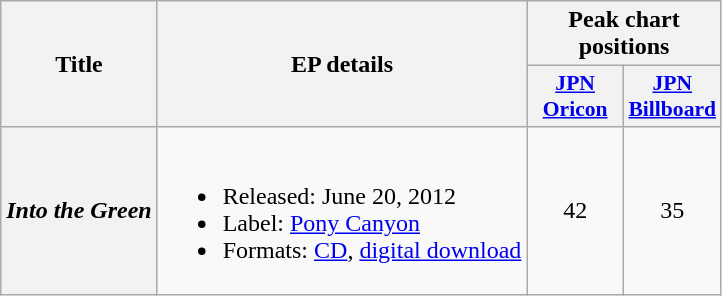<table class="wikitable plainrowheaders">
<tr>
<th scope="col" rowspan="2">Title</th>
<th scope="col" rowspan="2">EP details</th>
<th scope="col" colspan="2">Peak chart positions</th>
</tr>
<tr>
<th scope="col" style="width:4em;font-size:90%"><a href='#'>JPN<br>Oricon</a><br></th>
<th scope="col" style="width:4em;font-size:90%"><a href='#'>JPN<br>Billboard</a></th>
</tr>
<tr>
<th scope="row"><em>Into the Green</em></th>
<td><br><ul><li>Released: June 20, 2012</li><li>Label: <a href='#'>Pony Canyon</a></li><li>Formats: <a href='#'>CD</a>, <a href='#'>digital download</a></li></ul></td>
<td align="center">42</td>
<td align="center">35</td>
</tr>
</table>
